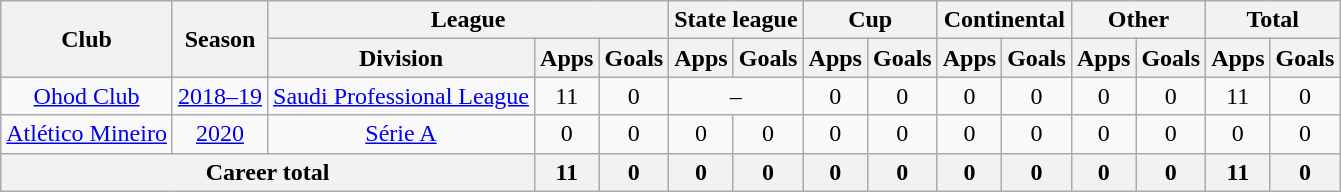<table class="wikitable" style="text-align: center">
<tr>
<th rowspan="2">Club</th>
<th rowspan="2">Season</th>
<th colspan="3">League</th>
<th colspan="2">State league</th>
<th colspan="2">Cup</th>
<th colspan="2">Continental</th>
<th colspan="2">Other</th>
<th colspan="2">Total</th>
</tr>
<tr>
<th>Division</th>
<th>Apps</th>
<th>Goals</th>
<th>Apps</th>
<th>Goals</th>
<th>Apps</th>
<th>Goals</th>
<th>Apps</th>
<th>Goals</th>
<th>Apps</th>
<th>Goals</th>
<th>Apps</th>
<th>Goals</th>
</tr>
<tr>
<td><a href='#'>Ohod Club</a></td>
<td><a href='#'>2018–19</a></td>
<td><a href='#'>Saudi Professional League</a></td>
<td>11</td>
<td>0</td>
<td colspan="2">–</td>
<td>0</td>
<td>0</td>
<td>0</td>
<td>0</td>
<td>0</td>
<td>0</td>
<td>11</td>
<td>0</td>
</tr>
<tr>
<td><a href='#'>Atlético Mineiro</a></td>
<td><a href='#'>2020</a></td>
<td><a href='#'>Série A</a></td>
<td>0</td>
<td>0</td>
<td>0</td>
<td>0</td>
<td>0</td>
<td>0</td>
<td>0</td>
<td>0</td>
<td>0</td>
<td>0</td>
<td>0</td>
<td>0</td>
</tr>
<tr>
<th colspan="3"><strong>Career total</strong></th>
<th>11</th>
<th>0</th>
<th>0</th>
<th>0</th>
<th>0</th>
<th>0</th>
<th>0</th>
<th>0</th>
<th>0</th>
<th>0</th>
<th>11</th>
<th>0</th>
</tr>
</table>
